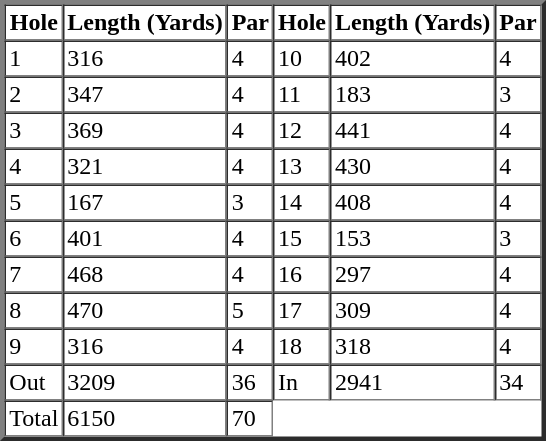<table border="3" cellspacing="0" cellpadding="2" align="center">
<tr>
<th>Hole</th>
<th>Length (Yards)</th>
<th>Par</th>
<th>Hole</th>
<th>Length (Yards)</th>
<th>Par</th>
</tr>
<tr>
<td>1</td>
<td>316</td>
<td>4</td>
<td>10</td>
<td>402</td>
<td>4</td>
</tr>
<tr>
<td>2</td>
<td>347</td>
<td>4</td>
<td>11</td>
<td>183</td>
<td>3</td>
</tr>
<tr>
<td>3</td>
<td>369</td>
<td>4</td>
<td>12</td>
<td>441</td>
<td>4</td>
</tr>
<tr>
<td>4</td>
<td>321</td>
<td>4</td>
<td>13</td>
<td>430</td>
<td>4</td>
</tr>
<tr>
<td>5</td>
<td>167</td>
<td>3</td>
<td>14</td>
<td>408</td>
<td>4</td>
</tr>
<tr>
<td>6</td>
<td>401</td>
<td>4</td>
<td>15</td>
<td>153</td>
<td>3</td>
</tr>
<tr>
<td>7</td>
<td>468</td>
<td>4</td>
<td>16</td>
<td>297</td>
<td>4</td>
</tr>
<tr>
<td>8</td>
<td>470</td>
<td>5</td>
<td>17</td>
<td>309</td>
<td>4</td>
</tr>
<tr>
<td>9</td>
<td>316</td>
<td>4</td>
<td>18</td>
<td>318</td>
<td>4</td>
</tr>
<tr>
<td>Out</td>
<td>3209</td>
<td>36</td>
<td>In</td>
<td>2941</td>
<td>34</td>
</tr>
<tr>
<td>Total</td>
<td>6150</td>
<td>70</td>
</tr>
<tr>
</tr>
</table>
